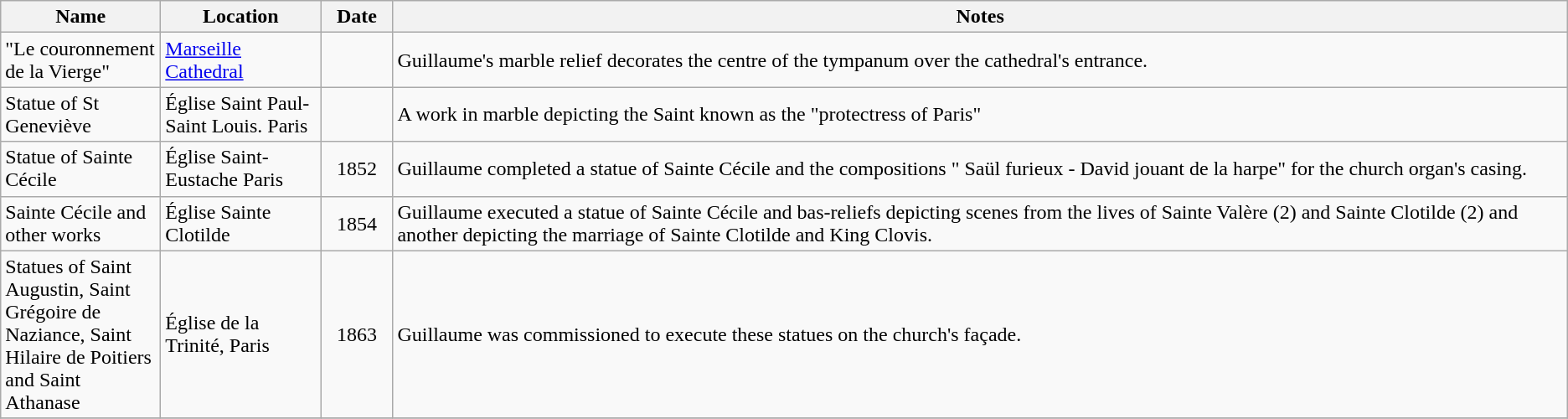<table class="wikitable sortable plainrowheaders">
<tr>
<th style="width:120px">Name</th>
<th style="width:120px">Location</th>
<th style="width:50px">Date</th>
<th class="unsortable">Notes</th>
</tr>
<tr>
<td>"Le couronnement de la Vierge"</td>
<td><a href='#'>Marseille Cathedral</a></td>
<td align="center"></td>
<td>Guillaume's marble relief decorates the centre of the tympanum over the cathedral's entrance.<br></td>
</tr>
<tr>
<td>Statue of St Geneviève</td>
<td>Église Saint Paul-Saint Louis. Paris</td>
<td align="center"></td>
<td>A work in marble depicting the Saint known as the  "protectress of Paris"<br></td>
</tr>
<tr>
<td>Statue of Sainte Cécile</td>
<td>Église Saint-Eustache Paris</td>
<td align="center">1852</td>
<td>Guillaume completed a statue of  Sainte Cécile and the compositions " Saül furieux - David jouant de la harpe" for the church organ's casing.<br></td>
</tr>
<tr>
<td>Sainte Cécile and other works</td>
<td>Église Sainte Clotilde</td>
<td align="center">1854</td>
<td>Guillaume executed a statue of Sainte Cécile and bas-reliefs depicting scenes from the lives of Sainte Valère (2) and Sainte Clotilde (2) and another depicting the marriage of Sainte Clotilde and King Clovis.</td>
</tr>
<tr>
<td>Statues of Saint Augustin, Saint Grégoire de Naziance, Saint Hilaire de Poitiers and Saint Athanase</td>
<td>Église de la Trinité, Paris</td>
<td align="center">1863</td>
<td>Guillaume was commissioned to execute these statues on the church's façade.<br>
</td>
</tr>
<tr>
</tr>
</table>
